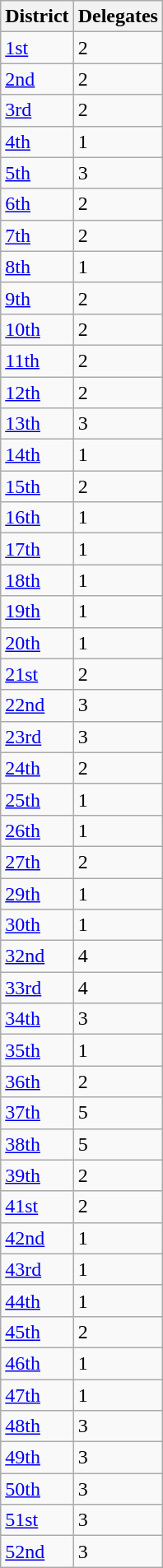<table class="wikitable">
<tr>
<th>District</th>
<th>Delegates</th>
</tr>
<tr>
<td><a href='#'>1st</a></td>
<td>2</td>
</tr>
<tr>
<td><a href='#'>2nd</a></td>
<td>2</td>
</tr>
<tr>
<td><a href='#'>3rd</a></td>
<td>2</td>
</tr>
<tr>
<td><a href='#'>4th</a></td>
<td>1</td>
</tr>
<tr>
<td><a href='#'>5th</a></td>
<td>3</td>
</tr>
<tr>
<td><a href='#'>6th</a></td>
<td>2</td>
</tr>
<tr>
<td><a href='#'>7th</a></td>
<td>2</td>
</tr>
<tr>
<td><a href='#'>8th</a></td>
<td>1</td>
</tr>
<tr>
<td><a href='#'>9th</a></td>
<td>2</td>
</tr>
<tr>
<td><a href='#'>10th</a></td>
<td>2</td>
</tr>
<tr>
<td><a href='#'>11th</a></td>
<td>2</td>
</tr>
<tr>
<td><a href='#'>12th</a></td>
<td>2</td>
</tr>
<tr>
<td><a href='#'>13th</a></td>
<td>3</td>
</tr>
<tr>
<td><a href='#'>14th</a></td>
<td>1</td>
</tr>
<tr>
<td><a href='#'>15th</a></td>
<td>2</td>
</tr>
<tr>
<td><a href='#'>16th</a></td>
<td>1</td>
</tr>
<tr>
<td><a href='#'>17th</a></td>
<td>1</td>
</tr>
<tr>
<td><a href='#'>18th</a></td>
<td>1</td>
</tr>
<tr>
<td><a href='#'>19th</a></td>
<td>1</td>
</tr>
<tr>
<td><a href='#'>20th</a></td>
<td>1</td>
</tr>
<tr>
<td><a href='#'>21st</a></td>
<td>2</td>
</tr>
<tr>
<td><a href='#'>22nd</a></td>
<td>3</td>
</tr>
<tr>
<td><a href='#'>23rd</a></td>
<td>3</td>
</tr>
<tr>
<td><a href='#'>24th</a></td>
<td>2</td>
</tr>
<tr>
<td><a href='#'>25th</a></td>
<td>1</td>
</tr>
<tr>
<td><a href='#'>26th</a></td>
<td>1</td>
</tr>
<tr>
<td><a href='#'>27th</a></td>
<td>2</td>
</tr>
<tr>
<td><a href='#'>29th</a></td>
<td>1</td>
</tr>
<tr>
<td><a href='#'>30th</a></td>
<td>1</td>
</tr>
<tr>
<td><a href='#'>32nd</a></td>
<td>4</td>
</tr>
<tr>
<td><a href='#'>33rd</a></td>
<td>4</td>
</tr>
<tr>
<td><a href='#'>34th</a></td>
<td>3</td>
</tr>
<tr>
<td><a href='#'>35th</a></td>
<td>1</td>
</tr>
<tr>
<td><a href='#'>36th</a></td>
<td>2</td>
</tr>
<tr>
<td><a href='#'>37th</a></td>
<td>5</td>
</tr>
<tr>
<td><a href='#'>38th</a></td>
<td>5</td>
</tr>
<tr>
<td><a href='#'>39th</a></td>
<td>2</td>
</tr>
<tr>
<td><a href='#'>41st</a></td>
<td>2</td>
</tr>
<tr>
<td><a href='#'>42nd</a></td>
<td>1</td>
</tr>
<tr>
<td><a href='#'>43rd</a></td>
<td>1</td>
</tr>
<tr>
<td><a href='#'>44th</a></td>
<td>1</td>
</tr>
<tr>
<td><a href='#'>45th</a></td>
<td>2</td>
</tr>
<tr>
<td><a href='#'>46th</a></td>
<td>1</td>
</tr>
<tr>
<td><a href='#'>47th</a></td>
<td>1</td>
</tr>
<tr>
<td><a href='#'>48th</a></td>
<td>3</td>
</tr>
<tr>
<td><a href='#'>49th</a></td>
<td>3</td>
</tr>
<tr>
<td><a href='#'>50th</a></td>
<td>3</td>
</tr>
<tr>
<td><a href='#'>51st</a></td>
<td>3</td>
</tr>
<tr>
<td><a href='#'>52nd</a></td>
<td>3</td>
</tr>
</table>
